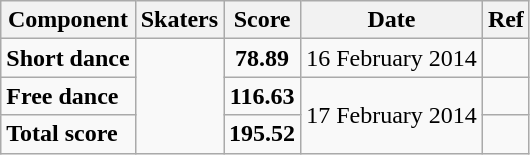<table class=wikitable>
<tr>
<th>Component</th>
<th>Skaters</th>
<th>Score</th>
<th>Date</th>
<th>Ref</th>
</tr>
<tr>
<td><strong>Short dance</strong></td>
<td rowspan="3"></td>
<td align=center><strong>78.89</strong></td>
<td>16 February 2014</td>
<td></td>
</tr>
<tr>
<td><strong>Free dance</strong></td>
<td align="center"><strong>116.63</strong></td>
<td rowspan="2">17 February 2014</td>
<td></td>
</tr>
<tr>
<td><strong>Total score</strong></td>
<td align=center><strong>195.52</strong></td>
<td></td>
</tr>
</table>
